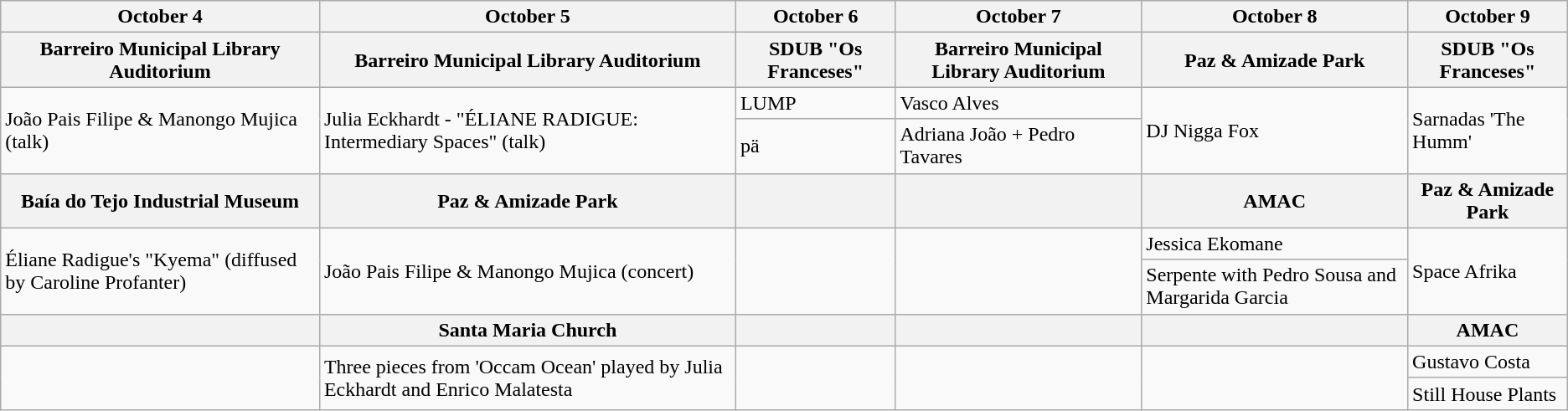<table class="wikitable">
<tr>
<th>October 4</th>
<th>October 5</th>
<th>October 6</th>
<th>October 7</th>
<th>October 8</th>
<th>October 9</th>
</tr>
<tr>
<th>Barreiro Municipal Library Auditorium</th>
<th>Barreiro Municipal Library Auditorium</th>
<th>SDUB "Os Franceses"</th>
<th>Barreiro Municipal Library Auditorium</th>
<th>Paz & Amizade Park</th>
<th>SDUB "Os Franceses"</th>
</tr>
<tr>
<td rowspan="2">João Pais Filipe & Manongo Mujica (talk)</td>
<td rowspan="2">Julia Eckhardt - "ÉLIANE RADIGUE: Intermediary Spaces" (talk)</td>
<td>LUMP</td>
<td>Vasco Alves</td>
<td rowspan="2">DJ Nigga Fox</td>
<td rowspan="2">Sarnadas 'The Humm'</td>
</tr>
<tr>
<td>pä</td>
<td>Adriana João + Pedro Tavares</td>
</tr>
<tr>
<th>Baía do Tejo Industrial Museum</th>
<th>Paz & Amizade Park</th>
<th></th>
<th></th>
<th>AMAC</th>
<th>Paz & Amizade Park</th>
</tr>
<tr>
<td rowspan="2">Éliane Radigue's "Kyema" (diffused by Caroline Profanter)</td>
<td rowspan="2">João Pais Filipe & Manongo Mujica (concert)</td>
<td rowspan="2"></td>
<td rowspan="2"></td>
<td>Jessica Ekomane</td>
<td rowspan="2">Space Afrika</td>
</tr>
<tr>
<td>Serpente with Pedro Sousa and Margarida Garcia</td>
</tr>
<tr>
<th></th>
<th>Santa Maria Church</th>
<th></th>
<th></th>
<th></th>
<th>AMAC</th>
</tr>
<tr>
<td rowspan="2"></td>
<td rowspan="2">Three pieces from 'Occam Ocean' played by Julia Eckhardt and Enrico Malatesta</td>
<td rowspan="2"></td>
<td rowspan="2"></td>
<td rowspan="2"></td>
<td>Gustavo Costa</td>
</tr>
<tr>
<td>Still House Plants</td>
</tr>
</table>
